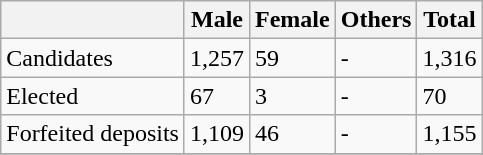<table class="wikitable sortable">
<tr>
<th></th>
<th>Male</th>
<th>Female</th>
<th>Others</th>
<th>Total</th>
</tr>
<tr>
<td>Candidates</td>
<td>1,257</td>
<td>59</td>
<td>-</td>
<td>1,316</td>
</tr>
<tr>
<td>Elected</td>
<td>67</td>
<td>3</td>
<td>-</td>
<td>70</td>
</tr>
<tr>
<td>Forfeited deposits</td>
<td>1,109</td>
<td>46</td>
<td>-</td>
<td>1,155</td>
</tr>
<tr>
</tr>
</table>
